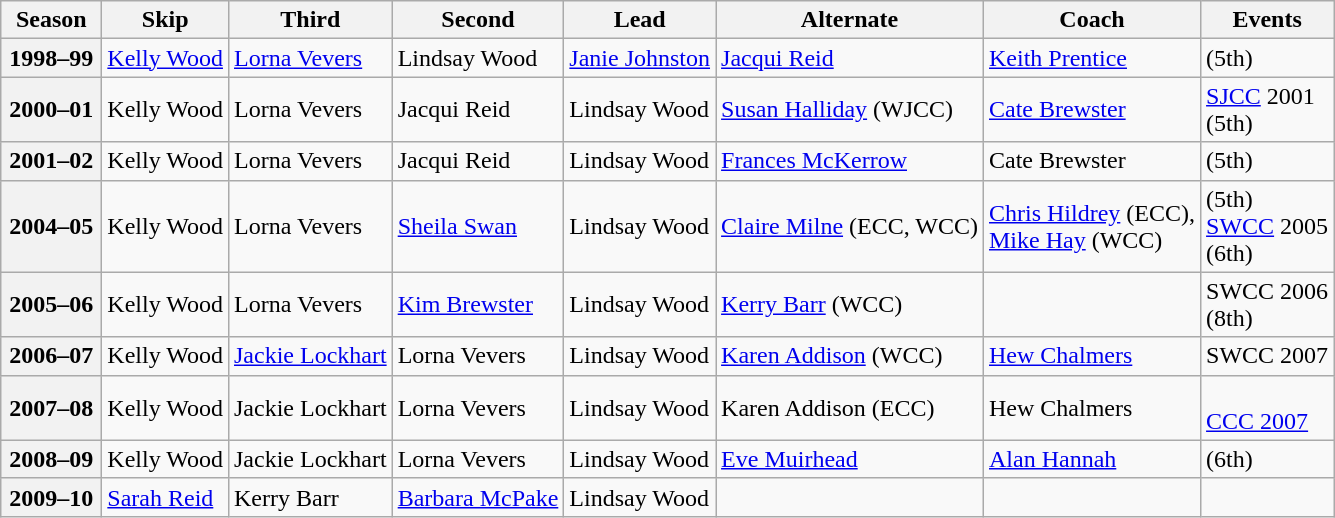<table class="wikitable">
<tr>
<th scope="col" width=60>Season</th>
<th scope="col">Skip</th>
<th scope="col">Third</th>
<th scope="col">Second</th>
<th scope="col">Lead</th>
<th scope="col">Alternate</th>
<th scope="col">Coach</th>
<th scope="col">Events</th>
</tr>
<tr>
<th scope="row">1998–99</th>
<td><a href='#'>Kelly Wood</a></td>
<td><a href='#'>Lorna Vevers</a></td>
<td>Lindsay Wood</td>
<td><a href='#'>Janie Johnston</a></td>
<td><a href='#'>Jacqui Reid</a></td>
<td><a href='#'>Keith Prentice</a></td>
<td> (5th)</td>
</tr>
<tr>
<th scope="row">2000–01</th>
<td>Kelly Wood</td>
<td>Lorna Vevers</td>
<td>Jacqui Reid</td>
<td>Lindsay Wood</td>
<td><a href='#'>Susan Halliday</a> (WJCC)</td>
<td><a href='#'>Cate Brewster</a></td>
<td><a href='#'>SJCC</a> 2001 <br> (5th)</td>
</tr>
<tr>
<th scope="row">2001–02</th>
<td>Kelly Wood</td>
<td>Lorna Vevers</td>
<td>Jacqui Reid</td>
<td>Lindsay Wood</td>
<td><a href='#'>Frances McKerrow</a></td>
<td>Cate Brewster</td>
<td> (5th)</td>
</tr>
<tr>
<th scope="row">2004–05</th>
<td>Kelly Wood</td>
<td>Lorna Vevers</td>
<td><a href='#'>Sheila Swan</a></td>
<td>Lindsay Wood</td>
<td><a href='#'>Claire Milne</a> (ECC, WCC)</td>
<td><a href='#'>Chris Hildrey</a> (ECC),<br><a href='#'>Mike Hay</a> (WCC)</td>
<td> (5th)<br><a href='#'>SWCC</a> 2005 <br> (6th)</td>
</tr>
<tr>
<th scope="row">2005–06</th>
<td>Kelly Wood</td>
<td>Lorna Vevers</td>
<td><a href='#'>Kim Brewster</a></td>
<td>Lindsay Wood</td>
<td><a href='#'>Kerry Barr</a> (WCC)</td>
<td></td>
<td>SWCC 2006 <br> (8th)</td>
</tr>
<tr>
<th scope="row">2006–07</th>
<td>Kelly Wood</td>
<td><a href='#'>Jackie Lockhart</a></td>
<td>Lorna Vevers</td>
<td>Lindsay Wood</td>
<td><a href='#'>Karen Addison</a> (WCC)</td>
<td><a href='#'>Hew Chalmers</a></td>
<td>SWCC 2007 <br> </td>
</tr>
<tr>
<th scope="row">2007–08</th>
<td>Kelly Wood</td>
<td>Jackie Lockhart</td>
<td>Lorna Vevers</td>
<td>Lindsay Wood</td>
<td>Karen Addison (ECC)</td>
<td>Hew Chalmers</td>
<td> <br><a href='#'>CCC 2007</a> </td>
</tr>
<tr>
<th scope="row">2008–09</th>
<td>Kelly Wood</td>
<td>Jackie Lockhart</td>
<td>Lorna Vevers</td>
<td>Lindsay Wood</td>
<td><a href='#'>Eve Muirhead</a></td>
<td><a href='#'>Alan Hannah</a></td>
<td> (6th)</td>
</tr>
<tr>
<th scope="row">2009–10</th>
<td><a href='#'>Sarah Reid</a></td>
<td>Kerry Barr</td>
<td><a href='#'>Barbara McPake</a></td>
<td>Lindsay Wood</td>
<td></td>
<td></td>
<td></td>
</tr>
</table>
